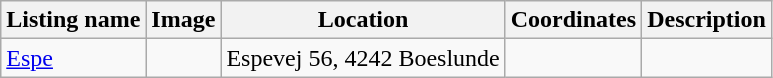<table class="wikitable sortable">
<tr>
<th>Listing name</th>
<th>Image</th>
<th>Location</th>
<th>Coordinates</th>
<th>Description</th>
</tr>
<tr>
<td><a href='#'>Espe</a></td>
<td></td>
<td>Espevej 56, 4242 Boeslunde</td>
<td></td>
<td></td>
</tr>
</table>
